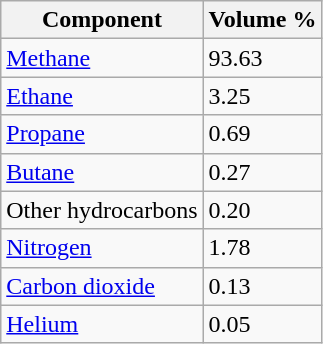<table class="wikitable">
<tr>
<th>Component</th>
<th>Volume %</th>
</tr>
<tr>
<td><a href='#'>Methane</a></td>
<td>93.63</td>
</tr>
<tr>
<td><a href='#'>Ethane</a></td>
<td>3.25</td>
</tr>
<tr>
<td><a href='#'>Propane</a></td>
<td>0.69</td>
</tr>
<tr>
<td><a href='#'>Butane</a></td>
<td>0.27</td>
</tr>
<tr>
<td>Other hydrocarbons</td>
<td>0.20</td>
</tr>
<tr>
<td><a href='#'>Nitrogen</a></td>
<td>1.78</td>
</tr>
<tr>
<td><a href='#'>Carbon dioxide</a></td>
<td>0.13</td>
</tr>
<tr>
<td><a href='#'>Helium</a></td>
<td>0.05</td>
</tr>
</table>
